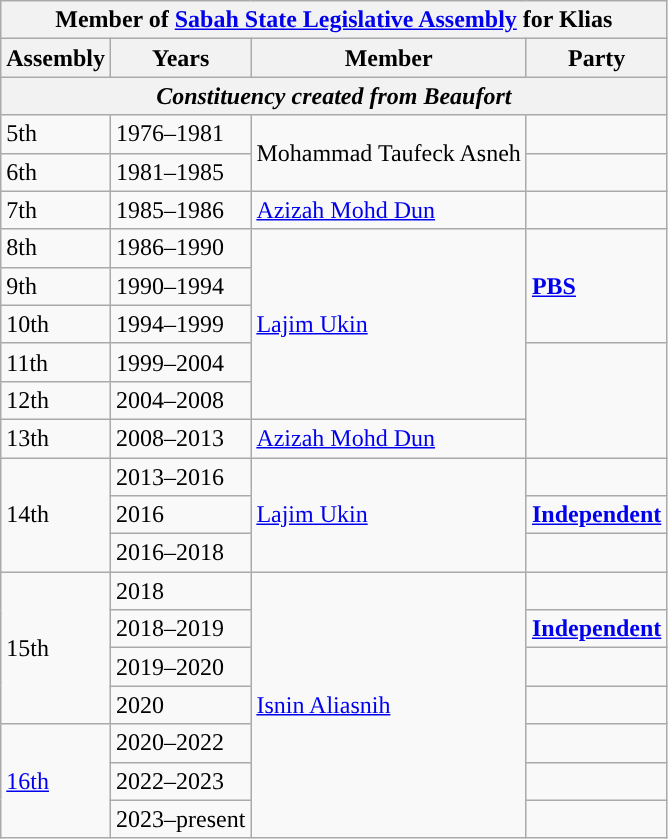<table class="wikitable">
<tr>
<th colspan="4">Member of <a href='#'>Sabah State Legislative Assembly</a> for Klias</th>
</tr>
<tr>
<th>Assembly</th>
<th>Years</th>
<th>Member</th>
<th>Party</th>
</tr>
<tr>
<th colspan="4" align="center"><em>Constituency created from Beaufort</em></th>
</tr>
<tr>
<td>5th</td>
<td>1976–1981</td>
<td rowspan="2">Mohammad Taufeck Asneh</td>
<td></td>
</tr>
<tr>
<td>6th</td>
<td>1981–1985</td>
<td></td>
</tr>
<tr>
<td>7th</td>
<td>1985–1986</td>
<td><a href='#'>Azizah Mohd Dun</a></td>
<td></td>
</tr>
<tr>
<td>8th</td>
<td>1986–1990</td>
<td rowspan="5"><a href='#'>Lajim Ukin</a></td>
<td rowspan="3"><strong><a href='#'>PBS</a></strong></td>
</tr>
<tr>
<td>9th</td>
<td>1990–1994</td>
</tr>
<tr>
<td>10th</td>
<td>1994–1999</td>
</tr>
<tr>
<td>11th</td>
<td>1999–2004</td>
<td rowspan="3"></td>
</tr>
<tr>
<td>12th</td>
<td>2004–2008</td>
</tr>
<tr>
<td>13th</td>
<td>2008–2013</td>
<td><a href='#'>Azizah Mohd Dun</a></td>
</tr>
<tr>
<td rowspan="3">14th</td>
<td>2013–2016</td>
<td rowspan="3"><a href='#'>Lajim Ukin</a></td>
<td></td>
</tr>
<tr>
<td>2016</td>
<td><strong><a href='#'>Independent</a></strong></td>
</tr>
<tr>
<td>2016–2018</td>
<td></td>
</tr>
<tr>
<td rowspan="4">15th</td>
<td>2018</td>
<td rowspan="7"><a href='#'>Isnin Aliasnih</a></td>
<td></td>
</tr>
<tr>
<td>2018–2019</td>
<td><strong><a href='#'>Independent</a></strong></td>
</tr>
<tr>
<td>2019–2020</td>
<td></td>
</tr>
<tr>
<td>2020</td>
<td></td>
</tr>
<tr>
<td rowspan="3"><a href='#'>16th</a></td>
<td>2020–2022</td>
<td></td>
</tr>
<tr>
<td>2022–2023</td>
<td></td>
</tr>
<tr>
<td>2023–present</td>
<td></td>
</tr>
</table>
